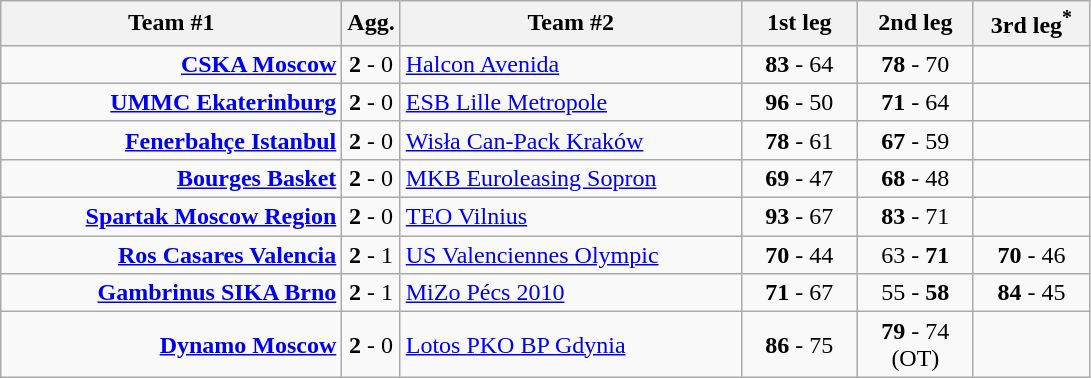<table class=wikitable style="text-align:center">
<tr>
<th width=220>Team #1</th>
<th width=20>Agg.</th>
<th width=220>Team #2</th>
<th width=70>1st leg</th>
<th width=70>2nd leg</th>
<th width=70>3rd leg<sup>*</sup></th>
</tr>
<tr>
<td align=right><strong><a href='#'>CSKA Moscow</a></strong> </td>
<td><strong>2</strong> - 0</td>
<td align=left> <a href='#'>Halcon Avenida</a></td>
<td><strong>83</strong> - 64</td>
<td><strong>78</strong> - 70</td>
<td></td>
</tr>
<tr>
<td align=right><strong><a href='#'>UMMC Ekaterinburg</a></strong> </td>
<td><strong>2</strong> - 0</td>
<td align=left> <a href='#'>ESB Lille Metropole</a></td>
<td><strong>96</strong> - 50</td>
<td><strong>71</strong> - 64</td>
<td></td>
</tr>
<tr>
<td align=right><strong><a href='#'>Fenerbahçe Istanbul</a> </strong></td>
<td><strong>2</strong> - 0</td>
<td align=left> <a href='#'>Wisła Can-Pack Kraków</a></td>
<td><strong>78</strong> - 61</td>
<td><strong>67</strong> - 59</td>
<td></td>
</tr>
<tr>
<td align=right><strong><a href='#'>Bourges Basket</a></strong> </td>
<td><strong>2</strong> - 0</td>
<td align=left> <a href='#'>MKB Euroleasing Sopron</a></td>
<td><strong>69</strong> - 47</td>
<td><strong>68</strong> - 48</td>
<td></td>
</tr>
<tr>
<td align=right><strong><a href='#'>Spartak Moscow Region</a></strong> </td>
<td><strong>2</strong> - 0</td>
<td align=left> <a href='#'>TEO Vilnius</a></td>
<td><strong>93</strong> - 67</td>
<td><strong>83</strong> - 71</td>
<td></td>
</tr>
<tr>
<td align=right><strong><a href='#'>Ros Casares Valencia</a></strong> </td>
<td><strong>2</strong> - 1</td>
<td align=left> <a href='#'>US Valenciennes Olympic</a></td>
<td><strong>70</strong> - 44</td>
<td>63 - <strong>71</strong></td>
<td><strong>70</strong> - 46</td>
</tr>
<tr>
<td align=right><strong><a href='#'>Gambrinus SIKA Brno</a></strong> </td>
<td><strong>2</strong> - 1</td>
<td align=left> <a href='#'>MiZo Pécs 2010</a></td>
<td><strong>71</strong> - 67</td>
<td>55 - <strong>58</strong></td>
<td><strong>84</strong> - 45</td>
</tr>
<tr>
<td align=right><strong><a href='#'>Dynamo Moscow</a></strong> </td>
<td><strong>2</strong> - 0</td>
<td align=left> <a href='#'>Lotos PKO BP Gdynia</a></td>
<td><strong>86</strong> - 75</td>
<td><strong>79</strong> - 74 (OT)</td>
<td></td>
</tr>
</table>
